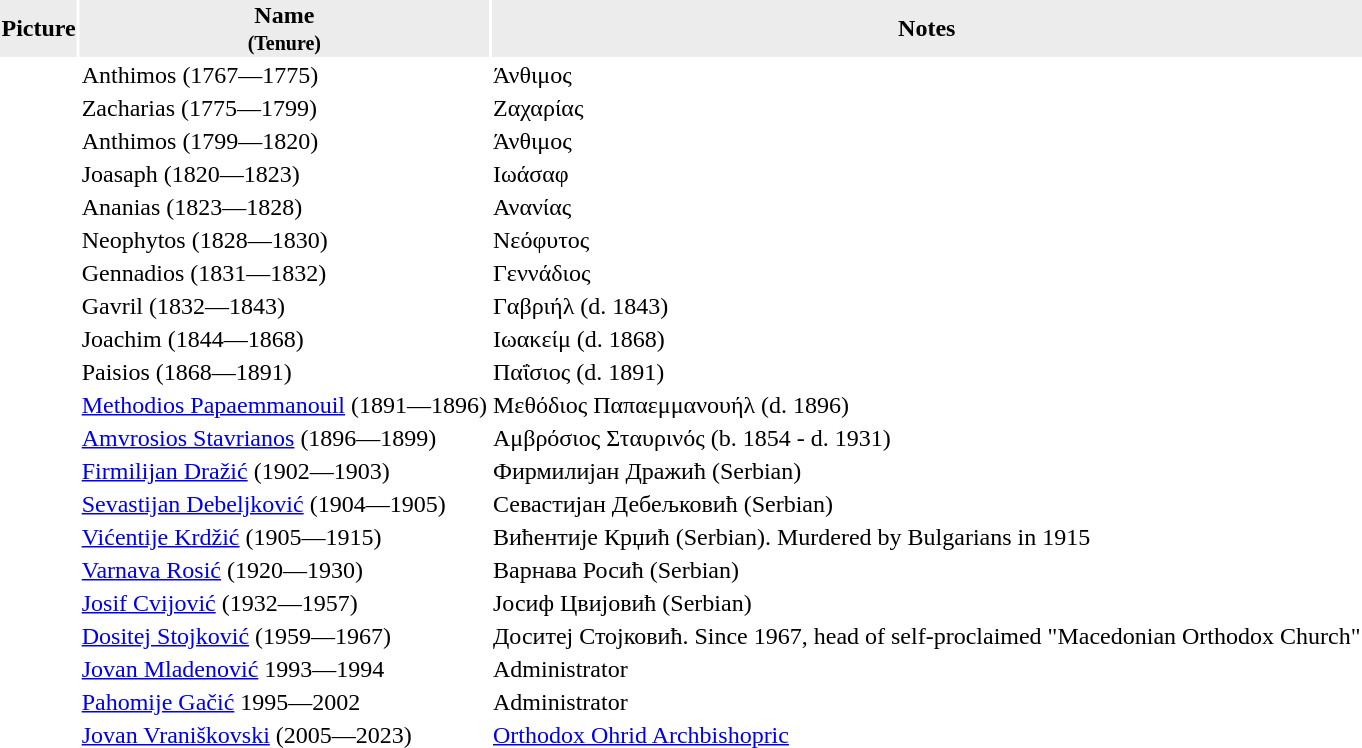<table>
<tr style="background: #ececec;">
<th>Picture</th>
<th>Name<br><small>(Tenure)</small></th>
<th>Notes</th>
</tr>
<tr>
<td></td>
<td>Anthimos (1767—1775)</td>
<td>Άνθιμος</td>
</tr>
<tr>
<td></td>
<td>Zacharias (1775—1799)</td>
<td>Ζαχαρίας</td>
</tr>
<tr>
<td></td>
<td>Anthimos (1799—1820)</td>
<td>Άνθιμος</td>
</tr>
<tr>
<td></td>
<td>Joasaph (1820—1823)</td>
<td>Ιωάσαφ</td>
</tr>
<tr>
<td></td>
<td>Ananias (1823—1828)</td>
<td>Ανανίας</td>
</tr>
<tr>
<td></td>
<td>Neophytos (1828—1830)</td>
<td>Νεόφυτος</td>
</tr>
<tr>
<td></td>
<td>Gennadios (1831—1832)</td>
<td>Γεννάδιος</td>
</tr>
<tr>
<td></td>
<td>Gavril (1832—1843)</td>
<td>Γαβριήλ (d. 1843)</td>
</tr>
<tr>
<td></td>
<td>Joachim (1844—1868)</td>
<td>Ιωακείμ (d. 1868)</td>
</tr>
<tr>
<td></td>
<td>Paisios (1868—1891)</td>
<td>Παΐσιος (d. 1891)</td>
</tr>
<tr>
<td></td>
<td><a href='#'>Methodios Papaemmanouil</a> (1891—1896)</td>
<td>Μεθόδιος Παπαεμμανουήλ (d. 1896)</td>
</tr>
<tr>
<td></td>
<td><a href='#'>Amvrosios Stavrianos</a> (1896—1899)</td>
<td>Αμβρόσιος Σταυρινός (b. 1854 - d. 1931)</td>
</tr>
<tr>
<td></td>
<td><a href='#'>Firmilijan Dražić</a> (1902—1903)</td>
<td>Фирмилијан Дражић (Serbian)</td>
</tr>
<tr>
<td></td>
<td><a href='#'>Sevastijan Debeljković</a> (1904—1905)</td>
<td>Севастијан Дебељковић (Serbian)</td>
</tr>
<tr>
<td></td>
<td><a href='#'>Vićentije Krdžić</a> (1905—1915)</td>
<td>Вићентије Крџић (Serbian). Murdered by Bulgarians in 1915</td>
</tr>
<tr>
<td></td>
<td><a href='#'>Varnava Rosić</a> (1920—1930)</td>
<td>Варнава Росић (Serbian)</td>
</tr>
<tr>
<td></td>
<td><a href='#'>Josif Cvijović</a> (1932—1957)</td>
<td>Јосиф Цвијовић (Serbian)</td>
</tr>
<tr>
<td></td>
<td><a href='#'>Dositej Stojković</a> (1959—1967)</td>
<td>Доситеј Стојковић. Since 1967, head of self-proclaimed "Macedonian Orthodox Church"</td>
</tr>
<tr>
<td></td>
<td><a href='#'>Jovan Mladenović</a> 1993—1994</td>
<td>Administrator</td>
</tr>
<tr>
<td></td>
<td><a href='#'>Pahomije Gačić</a> 1995—2002</td>
<td>Administrator</td>
</tr>
<tr>
<td></td>
<td><a href='#'>Jovan Vraniškovski</a> (2005—2023)</td>
<td><a href='#'>Orthodox Ohrid Archbishopric</a></td>
</tr>
</table>
